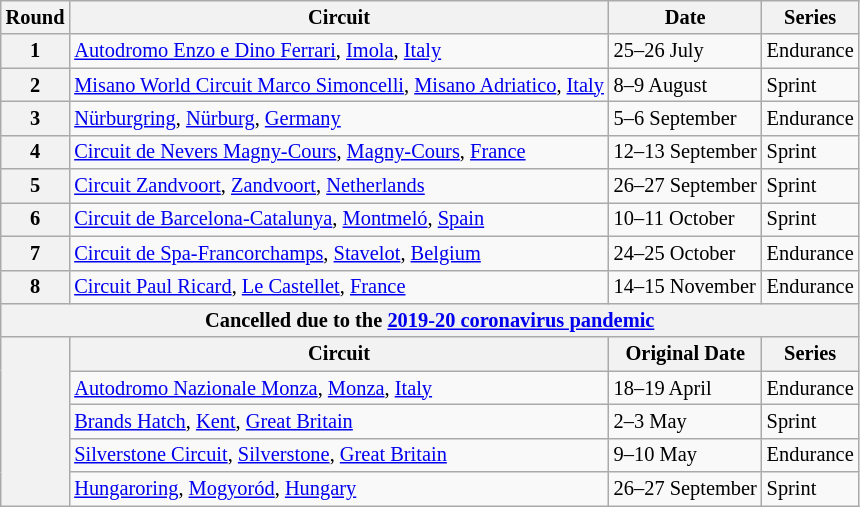<table class="wikitable" style="font-size: 85%;">
<tr>
<th>Round</th>
<th>Circuit</th>
<th>Date</th>
<th>Series</th>
</tr>
<tr>
<th>1</th>
<td> <a href='#'>Autodromo Enzo e Dino Ferrari</a>, <a href='#'>Imola</a>, <a href='#'>Italy</a></td>
<td>25–26 July</td>
<td>Endurance</td>
</tr>
<tr>
<th>2</th>
<td> <a href='#'>Misano World Circuit Marco Simoncelli</a>, <a href='#'>Misano Adriatico</a>, <a href='#'>Italy</a></td>
<td>8–9 August</td>
<td>Sprint</td>
</tr>
<tr>
<th>3</th>
<td> <a href='#'>Nürburgring</a>, <a href='#'>Nürburg</a>, <a href='#'>Germany</a></td>
<td>5–6 September</td>
<td>Endurance</td>
</tr>
<tr>
<th>4</th>
<td> <a href='#'>Circuit de Nevers Magny-Cours</a>, <a href='#'>Magny-Cours</a>, <a href='#'>France</a></td>
<td>12–13 September</td>
<td>Sprint</td>
</tr>
<tr>
<th>5</th>
<td> <a href='#'>Circuit Zandvoort</a>, <a href='#'>Zandvoort</a>, <a href='#'>Netherlands</a></td>
<td>26–27 September</td>
<td>Sprint</td>
</tr>
<tr>
<th>6</th>
<td> <a href='#'>Circuit de Barcelona-Catalunya</a>, <a href='#'>Montmeló</a>, <a href='#'>Spain</a></td>
<td>10–11 October</td>
<td>Sprint</td>
</tr>
<tr>
<th>7</th>
<td> <a href='#'>Circuit de Spa-Francorchamps</a>, <a href='#'>Stavelot</a>, <a href='#'>Belgium</a></td>
<td>24–25 October</td>
<td>Endurance</td>
</tr>
<tr>
<th>8</th>
<td> <a href='#'>Circuit Paul Ricard</a>, <a href='#'>Le Castellet</a>, <a href='#'>France</a></td>
<td>14–15 November</td>
<td>Endurance</td>
</tr>
<tr>
<th colspan=5>Cancelled due to the <a href='#'>2019-20 coronavirus pandemic</a></th>
</tr>
<tr>
<th rowspan=6></th>
<th align =center>Circuit</th>
<th>Original Date</th>
<th>Series</th>
</tr>
<tr>
<td> <a href='#'>Autodromo Nazionale Monza</a>, <a href='#'>Monza</a>, <a href='#'>Italy</a></td>
<td>18–19 April</td>
<td>Endurance</td>
</tr>
<tr>
<td> <a href='#'>Brands Hatch</a>, <a href='#'>Kent</a>, <a href='#'>Great Britain</a></td>
<td>2–3 May</td>
<td>Sprint</td>
</tr>
<tr>
<td> <a href='#'>Silverstone Circuit</a>, <a href='#'>Silverstone</a>, <a href='#'>Great Britain</a></td>
<td>9–10 May</td>
<td>Endurance</td>
</tr>
<tr>
<td> <a href='#'>Hungaroring</a>, <a href='#'>Mogyoród</a>, <a href='#'>Hungary</a></td>
<td>26–27 September</td>
<td>Sprint</td>
</tr>
</table>
